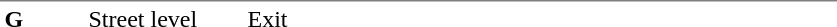<table table border=0 cellspacing=0 cellpadding=3>
<tr>
<td style="border-top:solid 1px gray;" width=50 valign=top><strong>G</strong></td>
<td style="border-top:solid 1px gray;" width=100 valign=top>Street level</td>
<td style="border-top:solid 1px gray;" width=390 valign=top>Exit</td>
</tr>
</table>
